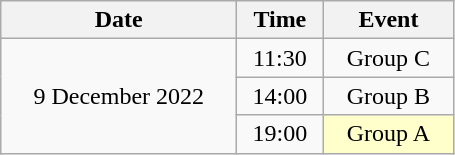<table class = "wikitable" style="text-align:center;">
<tr>
<th width=150>Date</th>
<th width=50>Time</th>
<th width=80>Event</th>
</tr>
<tr>
<td rowspan=3>9 December 2022</td>
<td>11:30</td>
<td>Group C</td>
</tr>
<tr>
<td>14:00</td>
<td>Group B</td>
</tr>
<tr>
<td>19:00</td>
<td bgcolor=ffffcc>Group A</td>
</tr>
</table>
